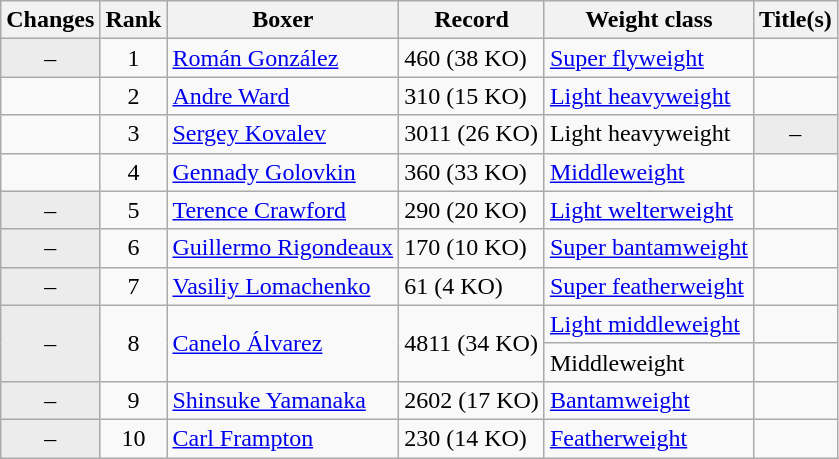<table class="wikitable ">
<tr>
<th>Changes</th>
<th>Rank</th>
<th>Boxer</th>
<th>Record</th>
<th>Weight class</th>
<th>Title(s)</th>
</tr>
<tr>
<td align=center bgcolor=#ECECEC>–</td>
<td align=center>1</td>
<td><a href='#'>Román González</a></td>
<td>460 (38 KO)</td>
<td><a href='#'>Super flyweight</a></td>
<td></td>
</tr>
<tr>
<td align=center></td>
<td align=center>2</td>
<td><a href='#'>Andre Ward</a></td>
<td>310 (15 KO)</td>
<td><a href='#'>Light heavyweight</a></td>
<td></td>
</tr>
<tr>
<td align=center></td>
<td align=center>3</td>
<td><a href='#'>Sergey Kovalev</a></td>
<td>3011 (26 KO)</td>
<td>Light heavyweight</td>
<td align=center bgcolor=#ECECEC data-sort-value="Z">–</td>
</tr>
<tr>
<td align=center></td>
<td align=center>4</td>
<td><a href='#'>Gennady Golovkin</a></td>
<td>360 (33 KO)</td>
<td><a href='#'>Middleweight</a></td>
<td></td>
</tr>
<tr>
<td align=center bgcolor=#ECECEC>–</td>
<td align=center>5</td>
<td><a href='#'>Terence Crawford</a></td>
<td>290 (20 KO)</td>
<td><a href='#'>Light welterweight</a></td>
<td></td>
</tr>
<tr>
<td align=center bgcolor=#ECECEC>–</td>
<td align=center>6</td>
<td><a href='#'>Guillermo Rigondeaux</a></td>
<td>170 (10 KO)</td>
<td><a href='#'>Super bantamweight</a></td>
<td></td>
</tr>
<tr>
<td align=center bgcolor=#ECECEC>–</td>
<td align=center>7</td>
<td><a href='#'>Vasiliy Lomachenko</a></td>
<td>61 (4 KO)</td>
<td><a href='#'>Super featherweight</a></td>
<td></td>
</tr>
<tr>
<td rowspan=2 align=center bgcolor=#ECECEC>–</td>
<td rowspan=2 align=center>8</td>
<td rowspan=2><a href='#'>Canelo Álvarez</a></td>
<td rowspan=2>4811 (34 KO)</td>
<td><a href='#'>Light middleweight</a></td>
<td></td>
</tr>
<tr>
<td>Middleweight</td>
<td></td>
</tr>
<tr>
<td align=center bgcolor=#ECECEC>–</td>
<td align=center>9</td>
<td><a href='#'>Shinsuke Yamanaka</a></td>
<td>2602 (17 KO)</td>
<td><a href='#'>Bantamweight</a></td>
<td></td>
</tr>
<tr>
<td align=center bgcolor=#ECECEC>–</td>
<td align=center>10</td>
<td><a href='#'>Carl Frampton</a></td>
<td>230 (14 KO)</td>
<td><a href='#'>Featherweight</a></td>
<td></td>
</tr>
</table>
